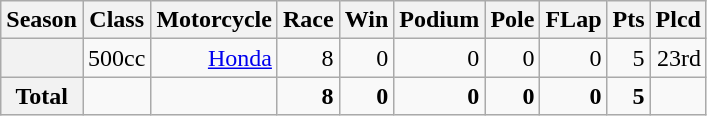<table class="wikitable">
<tr>
<th>Season</th>
<th>Class</th>
<th>Motorcycle</th>
<th>Race</th>
<th>Win</th>
<th>Podium</th>
<th>Pole</th>
<th>FLap</th>
<th>Pts</th>
<th>Plcd</th>
</tr>
<tr align="right">
<th></th>
<td>500cc</td>
<td><a href='#'>Honda</a></td>
<td>8</td>
<td>0</td>
<td>0</td>
<td>0</td>
<td>0</td>
<td>5</td>
<td>23rd</td>
</tr>
<tr align="right">
<th>Total</th>
<td></td>
<td></td>
<td><strong>8</strong></td>
<td><strong>0</strong></td>
<td><strong>0</strong></td>
<td><strong>0</strong></td>
<td><strong>0</strong></td>
<td><strong>5</strong></td>
<td></td>
</tr>
</table>
